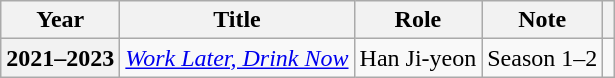<table class="wikitable plainrowheaders">
<tr>
<th scope="col">Year</th>
<th scope="col">Title</th>
<th scope="col">Role</th>
<th scope="col">Note</th>
<th scope="col"></th>
</tr>
<tr>
<th scope="row">2021–2023</th>
<td><em><a href='#'>Work Later, Drink Now</a></em></td>
<td>Han Ji-yeon</td>
<td>Season 1–2</td>
<td style="text-align:center"></td>
</tr>
</table>
